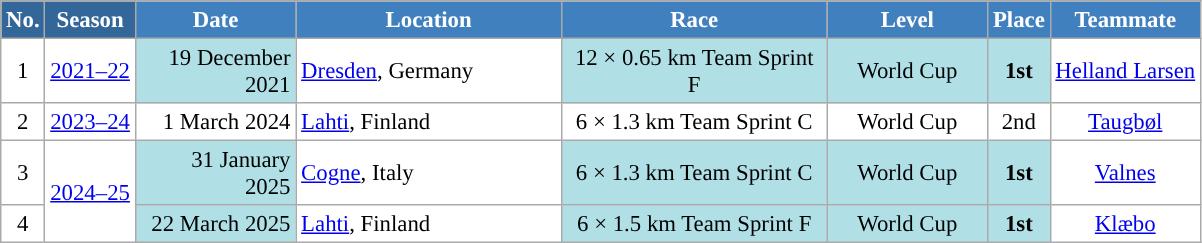<table class="wikitable sortable" style="font-size:95%; text-align:center; border:grey solid 1px; border-collapse:collapse; background:#ffffff;">
<tr style="background:#efefef;">
<th style="background-color:#369; color:white;">No.</th>
<th style="background-color:#369; color:white;">Season</th>
<th style="background-color:#4180be; color:white; width:100px;">Date</th>
<th style="background-color:#4180be; color:white; width:170px;">Location</th>
<th style="background-color:#4180be; color:white; width:170px;">Race</th>
<th style="background-color:#4180be; color:white; width:100px;">Level</th>
<th style="background-color:#4180be; color:white;">Place</th>
<th style="background-color:#4180be; color:white;">Teammate</th>
</tr>
<tr>
<td align=center>1</td>
<td rowspan=1 align=center><a href='#'>2021–22</a></td>
<td bgcolor="#BOEOE6" align=right>19 December 2021</td>
<td align=left> <a href='#'>Dresden</a>, Germany</td>
<td bgcolor="#BOEOE6">12 × 0.65 km Team Sprint F</td>
<td bgcolor="#BOEOE6">World Cup</td>
<td bgcolor="#BOEOE6"><strong>1st</strong></td>
<td><a href='#'>Helland Larsen</a></td>
</tr>
<tr>
<td align=center>2</td>
<td rowspan=1 align=center><a href='#'>2023–24</a></td>
<td align=right>1 March 2024</td>
<td align=left> <a href='#'>Lahti</a>, Finland</td>
<td>6 × 1.3 km Team Sprint C</td>
<td>World Cup</td>
<td>2nd</td>
<td><a href='#'>Taugbøl</a></td>
</tr>
<tr>
<td align=center>3</td>
<td rowspan=2 align=center><a href='#'>2024–25</a></td>
<td bgcolor="#BOEOE6" align=right>31 January 2025</td>
<td align=left> <a href='#'>Cogne</a>, Italy</td>
<td bgcolor="#BOEOE6">6 × 1.3 km Team Sprint C</td>
<td bgcolor="#BOEOE6">World Cup</td>
<td bgcolor="#BOEOE6"><strong>1st</strong></td>
<td><a href='#'>Valnes</a></td>
</tr>
<tr>
<td align=center>4</td>
<td bgcolor="#BOEOE6" align=right>22 March 2025</td>
<td align=left> <a href='#'>Lahti</a>, Finland</td>
<td bgcolor="#BOEOE6">6 × 1.5 km Team Sprint F</td>
<td bgcolor="#BOEOE6">World Cup</td>
<td bgcolor="#BOEOE6"><strong>1st</strong></td>
<td><a href='#'>Klæbo</a></td>
</tr>
</table>
